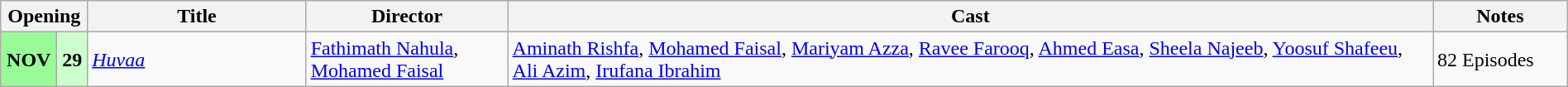<table class="wikitable plainrowheaders" width="100%">
<tr>
<th scope="col" colspan="2" width=4%>Opening</th>
<th scope="col" width=13%>Title</th>
<th scope="col" width=12%>Director</th>
<th scope="col" width=55%>Cast</th>
<th scope="col" width=8%>Notes</th>
</tr>
<tr>
<td style="text-align:center; background:#98fb98; textcolor:#000;"><strong>NOV</strong></td>
<td style="text-align:center; textcolor:#000; background:#cdfecd;"><strong>29</strong></td>
<td><em><a href='#'>Huvaa</a></em></td>
<td><a href='#'>Fathimath Nahula</a>,<br><a href='#'>Mohamed Faisal</a></td>
<td><a href='#'>Aminath Rishfa</a>, <a href='#'>Mohamed Faisal</a>, <a href='#'>Mariyam Azza</a>, <a href='#'>Ravee Farooq</a>, <a href='#'>Ahmed Easa</a>, <a href='#'>Sheela Najeeb</a>, <a href='#'>Yoosuf Shafeeu</a>, <a href='#'>Ali Azim</a>, <a href='#'>Irufana Ibrahim</a></td>
<td>82 Episodes</td>
</tr>
</table>
